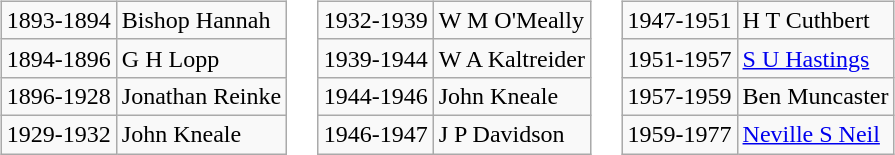<table>
<tr>
<td><br><table class="wikitable">
<tr>
<td>1893-1894</td>
<td>Bishop Hannah</td>
</tr>
<tr>
<td>1894-1896</td>
<td>G H Lopp</td>
</tr>
<tr>
<td>1896-1928</td>
<td>Jonathan Reinke</td>
</tr>
<tr>
<td>1929-1932</td>
<td>John Kneale</td>
</tr>
</table>
</td>
<td><br><table class="wikitable">
<tr>
<td>1932-1939</td>
<td>W M O'Meally</td>
</tr>
<tr>
<td>1939-1944</td>
<td>W A Kaltreider</td>
</tr>
<tr>
<td>1944-1946</td>
<td>John Kneale</td>
</tr>
<tr>
<td>1946-1947</td>
<td>J P Davidson</td>
</tr>
</table>
</td>
<td><br><table class="wikitable">
<tr>
<td>1947-1951</td>
<td>H T Cuthbert</td>
</tr>
<tr>
<td>1951-1957</td>
<td><a href='#'>S U Hastings</a></td>
</tr>
<tr>
<td>1957-1959</td>
<td>Ben Muncaster</td>
</tr>
<tr>
<td>1959-1977</td>
<td><a href='#'>Neville S Neil</a></td>
</tr>
</table>
</td>
</tr>
</table>
